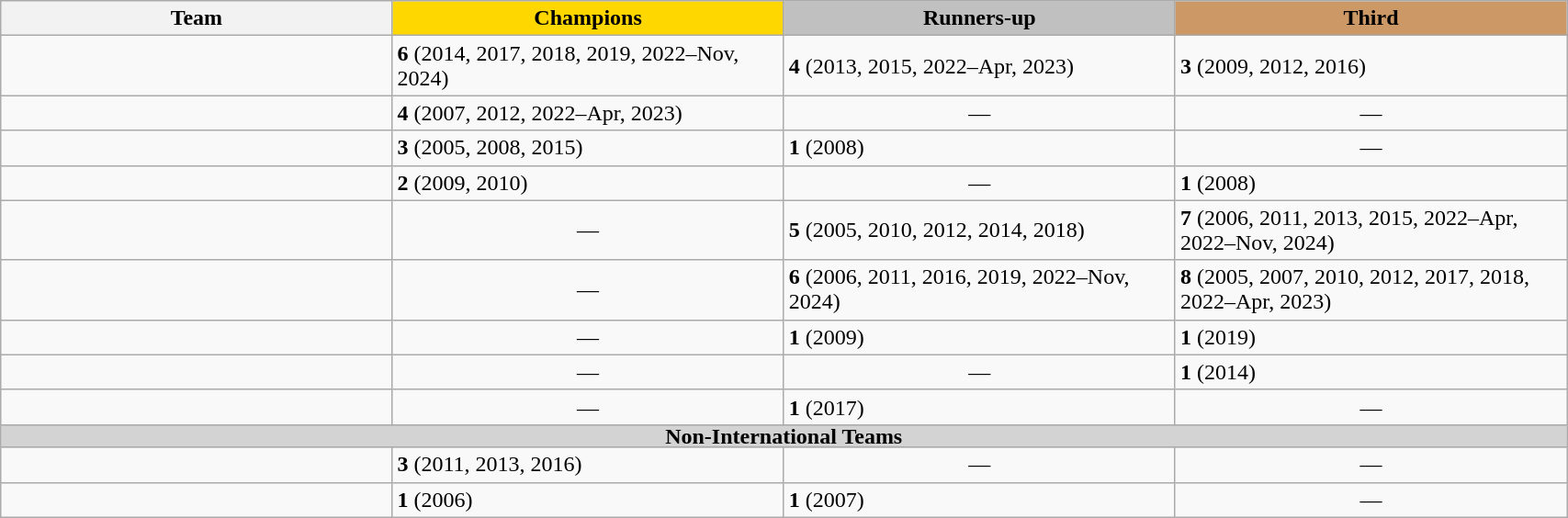<table class="wikitable sortable" style="width:90%">
<tr>
<th style="width:25%">Team</th>
<th style="background:#FFD700; width:25%">Champions</th>
<th style="background:#C0C0C0; width:25%">Runners-up</th>
<th style="background:#CC9966; width:25%">Third</th>
</tr>
<tr>
<td></td>
<td><strong>6</strong> (2014, 2017, 2018, 2019, 2022–Nov, 2024)</td>
<td><strong>4</strong> (2013, 2015, 2022–Apr, 2023)</td>
<td><strong>3</strong> (2009, 2012, 2016)</td>
</tr>
<tr>
<td></td>
<td><strong>4</strong> (2007, 2012, 2022–Apr, 2023)</td>
<td align="center">—</td>
<td align="center">—</td>
</tr>
<tr>
<td></td>
<td><strong>3</strong> (2005, 2008, 2015)</td>
<td><strong>1</strong> (2008)</td>
<td align="center">—</td>
</tr>
<tr>
<td></td>
<td><strong>2</strong> (2009, 2010)</td>
<td align="center">—</td>
<td><strong>1</strong> (2008)</td>
</tr>
<tr>
<td></td>
<td align="center">—</td>
<td><strong>5</strong> (2005, 2010, 2012, 2014, 2018)</td>
<td><strong>7</strong> (2006, 2011, 2013, 2015, 2022–Apr, 2022–Nov, 2024)</td>
</tr>
<tr>
<td></td>
<td align="center">—</td>
<td><strong>6</strong> (2006, 2011, 2016, 2019, 2022–Nov, 2024)</td>
<td><strong>8</strong> (2005, 2007, 2010, 2012, 2017, 2018, 2022–Apr, 2023)</td>
</tr>
<tr>
<td></td>
<td align="center">—</td>
<td><strong>1</strong> (2009)</td>
<td><strong>1</strong> (2019)</td>
</tr>
<tr>
<td></td>
<td align="center">—</td>
<td align="center">—</td>
<td><strong>1</strong> (2014)</td>
</tr>
<tr>
<td></td>
<td align="center">—</td>
<td><strong>1</strong> (2017)</td>
<td align="center">—</td>
</tr>
<tr bgcolor="lightgrey">
<td colspan="4" align="center" style="line-height:9px;"><span><strong>Non-International Teams</strong></span></td>
</tr>
<tr>
<td></td>
<td><strong>3</strong> (2011, 2013, 2016)</td>
<td align="center">—</td>
<td align="center">—</td>
</tr>
<tr>
<td></td>
<td><strong>1</strong> (2006)</td>
<td><strong>1</strong> (2007)</td>
<td align="center">—</td>
</tr>
</table>
